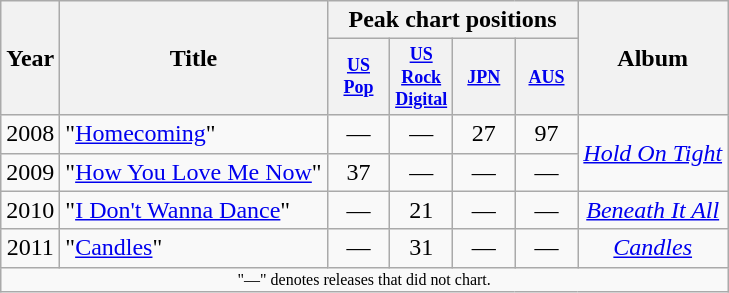<table class="wikitable">
<tr>
<th rowspan="2">Year</th>
<th rowspan="2">Title</th>
<th colspan="4">Peak chart positions</th>
<th rowspan="2">Album</th>
</tr>
<tr>
<th style="width:3em;font-size:75%"><a href='#'>US Pop</a><br></th>
<th style="width:3em;font-size:75%"><a href='#'>US Rock Digital</a><br></th>
<th style="width:3em;font-size:75%"><a href='#'>JPN</a><br></th>
<th style="width:3em;font-size:75%"><a href='#'>AUS</a><br></th>
</tr>
<tr>
<td style="text-align:center;">2008</td>
<td>"<a href='#'>Homecoming</a>"</td>
<td style="text-align:center;">—</td>
<td style="text-align:center;">—</td>
<td style="text-align:center;">27</td>
<td style="text-align:center;">97</td>
<td style="text-align:center;" rowspan="2"><em><a href='#'>Hold On Tight</a></em></td>
</tr>
<tr>
<td style="text-align:center;">2009</td>
<td>"<a href='#'>How You Love Me Now</a>"</td>
<td style="text-align:center;">37</td>
<td style="text-align:center;">—</td>
<td style="text-align:center;">—</td>
<td style="text-align:center;">—</td>
</tr>
<tr>
<td style="text-align:center;">2010</td>
<td>"<a href='#'>I Don't Wanna Dance</a>"</td>
<td style="text-align:center;">—</td>
<td style="text-align:center;">21</td>
<td style="text-align:center;">—</td>
<td style="text-align:center;">—</td>
<td style="text-align:center;"><em><a href='#'>Beneath It All</a></em></td>
</tr>
<tr>
<td style="text-align:center;">2011</td>
<td>"<a href='#'>Candles</a>"</td>
<td style="text-align:center;">—</td>
<td style="text-align:center;">31</td>
<td style="text-align:center;">—</td>
<td style="text-align:center;">—</td>
<td style="text-align:center;"><em><a href='#'>Candles</a></em></td>
</tr>
<tr>
<td colspan="8" style="text-align:center; font-size:8pt;">"—" denotes releases that did not chart.</td>
</tr>
</table>
